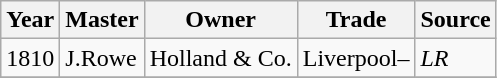<table class=" wikitable">
<tr>
<th>Year</th>
<th>Master</th>
<th>Owner</th>
<th>Trade</th>
<th>Source</th>
</tr>
<tr>
<td>1810</td>
<td>J.Rowe</td>
<td>Holland & Co.</td>
<td>Liverpool–</td>
<td><em>LR</em></td>
</tr>
<tr>
</tr>
</table>
